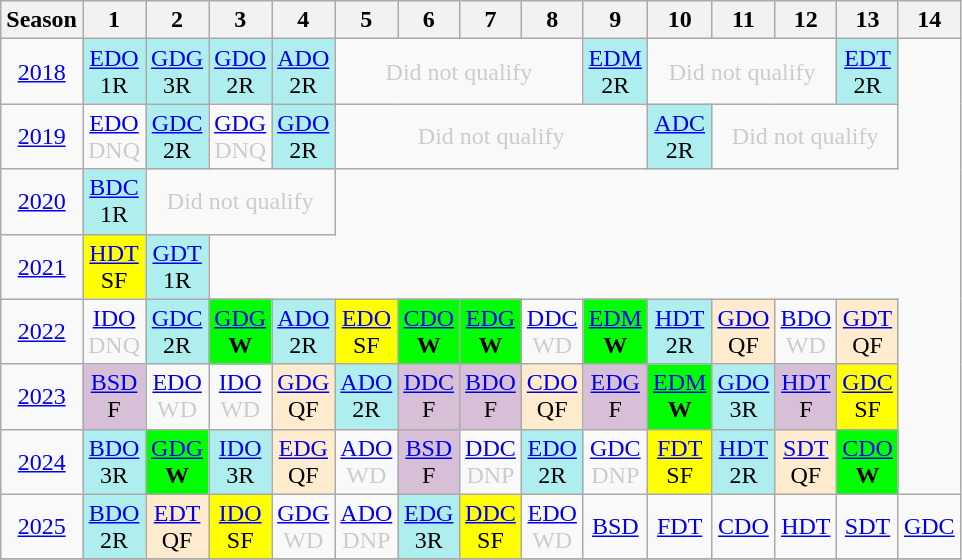<table class="wikitable" style="width:50%; margin:0">
<tr>
<th>Season</th>
<th>1</th>
<th>2</th>
<th>3</th>
<th>4</th>
<th>5</th>
<th>6</th>
<th>7</th>
<th>8</th>
<th>9</th>
<th>10</th>
<th>11</th>
<th>12</th>
<th>13</th>
<th>14</th>
</tr>
<tr>
<td style="text-align:center;"background:#efefef;"><a href='#'>2018</a></td>
<td style="text-align:center; background:#afeeee;"><a href='#'>EDO</a><br>1R</td>
<td style="text-align:center; background:#afeeee;"><a href='#'>GDG</a><br>3R</td>
<td style="text-align:center; background:#afeeee;"><a href='#'>GDO</a><br>2R</td>
<td style="text-align:center; background:#afeeee;"><a href='#'>ADO</a><br>2R</td>
<td colspan="4" style="text-align:center; color:#ccc;">Did not qualify</td>
<td style="text-align:center; background:#afeeee;"><a href='#'>EDM</a><br>2R</td>
<td colspan="3" style="text-align:center; color:#ccc;">Did not qualify</td>
<td style="text-align:center; background:#afeeee;"><a href='#'>EDT</a><br>2R</td>
</tr>
<tr>
<td style="text-align:center;"background:#efefef;"><a href='#'>2019</a></td>
<td style="text-align:center; color:#ccc;"><a href='#'>EDO</a><br>DNQ</td>
<td style="text-align:center; background:#afeeee;"><a href='#'>GDC</a><br>2R</td>
<td style="text-align:center; color:#ccc;"><a href='#'>GDG</a><br>DNQ</td>
<td style="text-align:center; background:#afeeee;"><a href='#'>GDO</a><br>2R</td>
<td colspan="5" style="text-align:center; color:#ccc;">Did not qualify</td>
<td style="text-align:center; background:#afeeee;"><a href='#'>ADC</a><br>2R</td>
<td colspan="3" style="text-align:center; color:#ccc;">Did not qualify</td>
</tr>
<tr>
<td style="text-align:center;"background:#efefef;"><a href='#'>2020</a></td>
<td style="text-align:center; background:#afeeee;"><a href='#'>BDC</a><br>1R</td>
<td colspan="3" style="text-align:center; color:#ccc;">Did not qualify</td>
</tr>
<tr>
<td style="text-align:center;"background:#efefef;"><a href='#'>2021</a></td>
<td style="text-align:center; background:yellow;"><a href='#'>HDT</a><br>SF</td>
<td style="text-align:center; background:#afeeee;"><a href='#'>GDT</a><br>1R</td>
</tr>
<tr>
<td style="text-align:center;"background:#efefef;"><a href='#'>2022</a></td>
<td style="text-align:center; color:#ccc;"><a href='#'>IDO</a><br>DNQ</td>
<td style="text-align:center; background:#afeeee;"><a href='#'>GDC</a><br>2R</td>
<td style="text-align:center; background:lime;"><a href='#'>GDG</a><br><strong>W</strong></td>
<td style="text-align:center; background:#afeeee;"><a href='#'>ADO</a><br>2R</td>
<td style="text-align:center; background:yellow;"><a href='#'>EDO</a><br>SF</td>
<td style="text-align:center; background:lime;"><a href='#'>CDO</a><br><strong>W</strong></td>
<td style="text-align:center; background:lime;"><a href='#'>EDG</a><br><strong>W</strong></td>
<td style="text-align:center; color:#ccc;"><a href='#'>DDC</a><br>WD</td>
<td style="text-align:center; background:lime;"><a href='#'>EDM</a><br><strong>W</strong></td>
<td style="text-align:center; background:#afeeee;"><a href='#'>HDT</a><br>2R</td>
<td style="text-align:center; background:#ffebcd;"><a href='#'>GDO</a><br>QF</td>
<td style="text-align:center; color:#ccc;"><a href='#'>BDO</a><br>WD</td>
<td style="text-align:center; background:#ffebcd;"><a href='#'>GDT</a><br>QF</td>
</tr>
<tr>
<td style="text-align:center;"background:#efefef;"><a href='#'>2023</a></td>
<td style="text-align:center; background:thistle;"><a href='#'>BSD</a><br>F</td>
<td style="text-align:center; color:#ccc;"><a href='#'>EDO</a><br>WD</td>
<td style="text-align:center; color:#ccc;"><a href='#'>IDO</a><br>WD</td>
<td style="text-align:center; background:#ffebcd;"><a href='#'>GDG</a><br>QF</td>
<td style="text-align:center; background:#afeeee;"><a href='#'>ADO</a><br>2R</td>
<td style="text-align:center; background:thistle;"><a href='#'>DDC</a><br>F</td>
<td style="text-align:center; background:thistle;"><a href='#'>BDO</a><br>F</td>
<td style="text-align:center; background:#ffebcd;"><a href='#'>CDO</a><br>QF</td>
<td style="text-align:center; background:thistle;"><a href='#'>EDG</a><br>F</td>
<td style="text-align:center; background:lime;"><a href='#'>EDM</a><br><strong>W</strong></td>
<td style="text-align:center; background:#afeeee;"><a href='#'>GDO</a><br>3R</td>
<td style="text-align:center;background:thistle;"><a href='#'>HDT</a><br>F</td>
<td style="text-align:center; background:yellow;"><a href='#'>GDC</a><br>SF</td>
</tr>
<tr>
<td style="text-align:center;"background:#efefef;"><a href='#'>2024</a></td>
<td style="text-align:center; background:#afeeee;"><a href='#'>BDO</a><br>3R</td>
<td style="text-align:center; background:lime;"><a href='#'>GDG</a><br><strong>W</strong></td>
<td style="text-align:center; background:#afeeee;"><a href='#'>IDO</a><br>3R</td>
<td style="text-align:center; background:#ffebcd;"><a href='#'>EDG</a><br>QF</td>
<td style="text-align:center; color:#ccc;"><a href='#'>ADO</a><br>WD</td>
<td style="text-align:center; background:thistle;"><a href='#'>BSD</a><br>F</td>
<td style="text-align:center; color:#ccc;"><a href='#'>DDC</a><br>DNP</td>
<td style="text-align:center; background:#afeeee;"><a href='#'>EDO</a><br>2R</td>
<td style="text-align:center; color:#ccc;"><a href='#'>GDC</a><br>DNP</td>
<td style="text-align:center; background:yellow;"><a href='#'>FDT</a><br>SF</td>
<td style="text-align:center; background:#afeeee;"><a href='#'>HDT</a><br>2R</td>
<td style="text-align:center; background:#ffebcd;"><a href='#'>SDT</a><br>QF</td>
<td style="text-align:center; background:lime;"><a href='#'>CDO</a><br><strong>W</strong></td>
</tr>
<tr>
<td style="text-align:center;"background:#efefef;"><a href='#'>2025</a></td>
<td style="text-align:center; background:#afeeee;"><a href='#'>BDO</a><br>2R</td>
<td style="text-align:center; background:#ffebcd;"><a href='#'>EDT</a><br>QF</td>
<td style="text-align:center; background:yellow;"><a href='#'>IDO</a><br>SF</td>
<td style="text-align:center; color:#ccc;"><a href='#'>GDG</a><br>WD</td>
<td style="text-align:center; color:#ccc;"><a href='#'>ADO</a><br>DNP</td>
<td style="text-align:center; background:#afeeee;"><a href='#'>EDG</a><br>3R</td>
<td style="text-align:center; background:yellow;"><a href='#'>DDC</a><br>SF</td>
<td style="text-align:center; color:#ccc;"><a href='#'>EDO</a><br>WD</td>
<td style="text-align:center; color:#ccc;"><a href='#'>BSD</a><br></td>
<td style="text-align:center; color:#ccc;"><a href='#'>FDT</a><br></td>
<td style="text-align:center; color:#ccc;"><a href='#'>CDO</a><br></td>
<td style="text-align:center; color:#ccc;"><a href='#'>HDT</a><br></td>
<td style="text-align:center; color:#ccc;"><a href='#'>SDT</a><br></td>
<td style="text-align:center; color:#ccc;"><a href='#'>GDC</a><br></td>
</tr>
<tr>
</tr>
</table>
